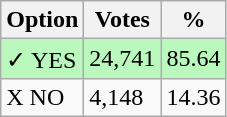<table class="wikitable">
<tr>
<th>Option</th>
<th>Votes</th>
<th>%</th>
</tr>
<tr>
<td style=background:#bbf8be>✓ YES</td>
<td style=background:#bbf8be>24,741</td>
<td style=background:#bbf8be>85.64</td>
</tr>
<tr>
<td>X NO</td>
<td>4,148</td>
<td>14.36</td>
</tr>
</table>
